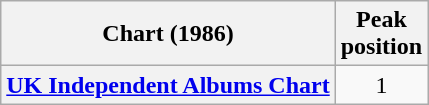<table class="wikitable plainrowheaders" style="text-align:center">
<tr>
<th scope="col">Chart (1986)</th>
<th scope="col">Peak<br>position</th>
</tr>
<tr>
<th scope="row"><a href='#'>UK Independent Albums Chart</a></th>
<td>1</td>
</tr>
</table>
